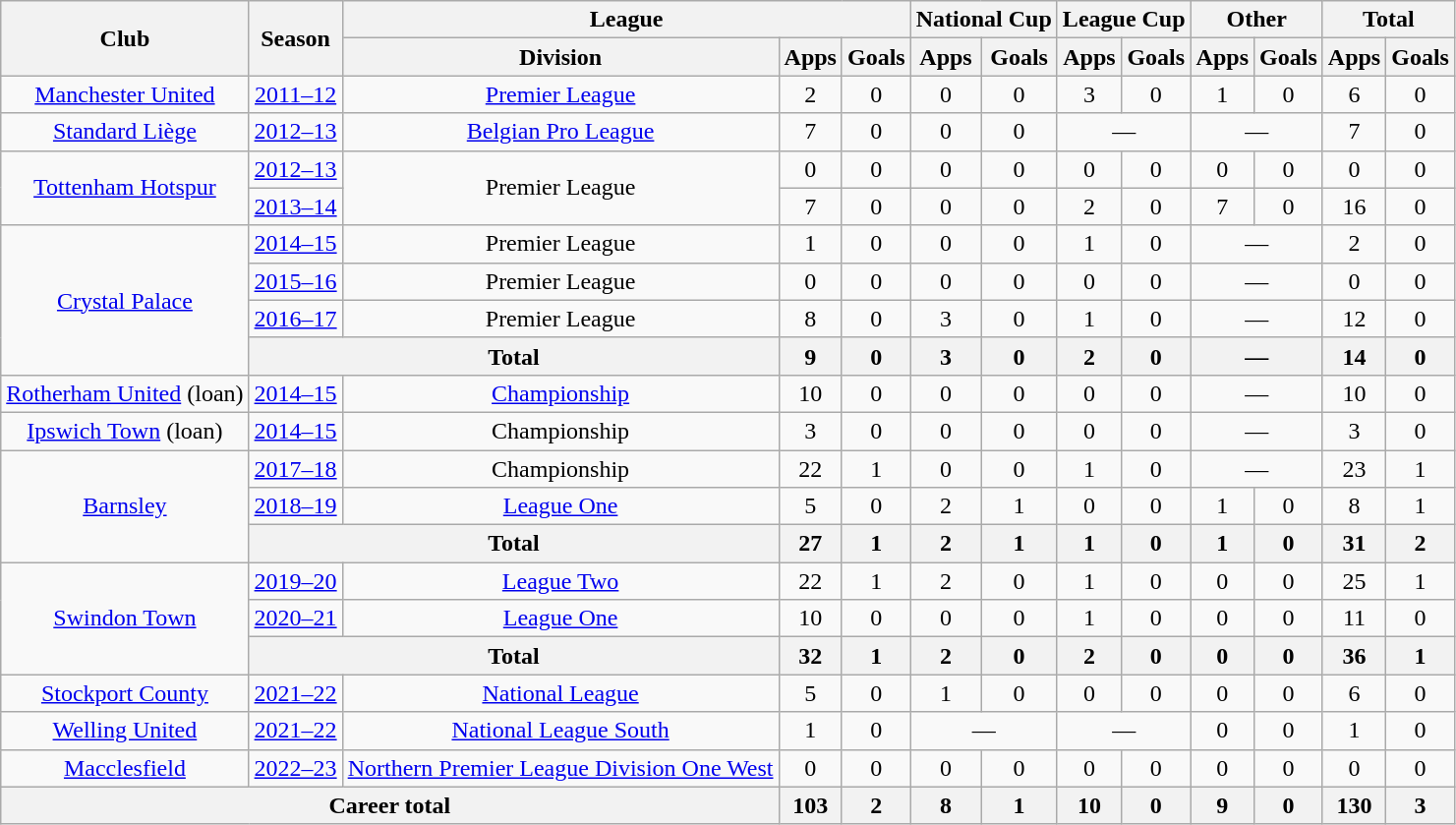<table class="wikitable" style="text-align: center;">
<tr>
<th rowspan="2">Club</th>
<th rowspan="2">Season</th>
<th colspan="3">League</th>
<th colspan="2">National Cup</th>
<th colspan="2">League Cup</th>
<th colspan="2">Other</th>
<th colspan="2">Total</th>
</tr>
<tr>
<th>Division</th>
<th>Apps</th>
<th>Goals</th>
<th>Apps</th>
<th>Goals</th>
<th>Apps</th>
<th>Goals</th>
<th>Apps</th>
<th>Goals</th>
<th>Apps</th>
<th>Goals</th>
</tr>
<tr>
<td><a href='#'>Manchester United</a></td>
<td><a href='#'>2011–12</a></td>
<td><a href='#'>Premier League</a></td>
<td>2</td>
<td>0</td>
<td>0</td>
<td>0</td>
<td>3</td>
<td>0</td>
<td>1</td>
<td>0</td>
<td>6</td>
<td>0</td>
</tr>
<tr>
<td><a href='#'>Standard Liège</a></td>
<td><a href='#'>2012–13</a></td>
<td><a href='#'>Belgian Pro League</a></td>
<td>7</td>
<td>0</td>
<td>0</td>
<td>0</td>
<td colspan="2">—</td>
<td colspan="2">—</td>
<td>7</td>
<td>0</td>
</tr>
<tr>
<td rowspan="2"><a href='#'>Tottenham Hotspur</a></td>
<td><a href='#'>2012–13</a></td>
<td rowspan="2">Premier League</td>
<td>0</td>
<td>0</td>
<td>0</td>
<td>0</td>
<td>0</td>
<td>0</td>
<td>0</td>
<td>0</td>
<td>0</td>
<td>0</td>
</tr>
<tr>
<td><a href='#'>2013–14</a></td>
<td>7</td>
<td>0</td>
<td>0</td>
<td>0</td>
<td>2</td>
<td>0</td>
<td>7</td>
<td>0</td>
<td>16</td>
<td>0</td>
</tr>
<tr>
<td rowspan="4"><a href='#'>Crystal Palace</a></td>
<td><a href='#'>2014–15</a></td>
<td>Premier League</td>
<td>1</td>
<td>0</td>
<td>0</td>
<td>0</td>
<td>1</td>
<td>0</td>
<td colspan="2">—</td>
<td>2</td>
<td>0</td>
</tr>
<tr>
<td><a href='#'>2015–16</a></td>
<td>Premier League</td>
<td>0</td>
<td>0</td>
<td>0</td>
<td>0</td>
<td>0</td>
<td>0</td>
<td colspan="2">—</td>
<td>0</td>
<td>0</td>
</tr>
<tr>
<td><a href='#'>2016–17</a></td>
<td>Premier League</td>
<td>8</td>
<td>0</td>
<td>3</td>
<td>0</td>
<td>1</td>
<td>0</td>
<td colspan="2">—</td>
<td>12</td>
<td>0</td>
</tr>
<tr>
<th colspan="2">Total</th>
<th>9</th>
<th>0</th>
<th>3</th>
<th>0</th>
<th>2</th>
<th>0</th>
<th colspan="2">—</th>
<th>14</th>
<th>0</th>
</tr>
<tr>
<td><a href='#'>Rotherham United</a> (loan)</td>
<td><a href='#'>2014–15</a></td>
<td><a href='#'>Championship</a></td>
<td>10</td>
<td>0</td>
<td>0</td>
<td>0</td>
<td>0</td>
<td>0</td>
<td colspan="2">—</td>
<td>10</td>
<td>0</td>
</tr>
<tr>
<td><a href='#'>Ipswich Town</a> (loan)</td>
<td><a href='#'>2014–15</a></td>
<td>Championship</td>
<td>3</td>
<td>0</td>
<td>0</td>
<td>0</td>
<td>0</td>
<td>0</td>
<td colspan="2">—</td>
<td>3</td>
<td>0</td>
</tr>
<tr>
<td rowspan="3"><a href='#'>Barnsley</a></td>
<td><a href='#'>2017–18</a></td>
<td>Championship</td>
<td>22</td>
<td>1</td>
<td>0</td>
<td>0</td>
<td>1</td>
<td>0</td>
<td colspan="2">—</td>
<td>23</td>
<td>1</td>
</tr>
<tr>
<td><a href='#'>2018–19</a></td>
<td><a href='#'>League One</a></td>
<td>5</td>
<td>0</td>
<td>2</td>
<td>1</td>
<td>0</td>
<td>0</td>
<td>1</td>
<td>0</td>
<td>8</td>
<td>1</td>
</tr>
<tr>
<th colspan="2">Total</th>
<th>27</th>
<th>1</th>
<th>2</th>
<th>1</th>
<th>1</th>
<th>0</th>
<th>1</th>
<th>0</th>
<th>31</th>
<th>2</th>
</tr>
<tr>
<td rowspan="3"><a href='#'>Swindon Town</a></td>
<td><a href='#'>2019–20</a></td>
<td><a href='#'>League Two</a></td>
<td>22</td>
<td>1</td>
<td>2</td>
<td>0</td>
<td>1</td>
<td>0</td>
<td>0</td>
<td>0</td>
<td>25</td>
<td>1</td>
</tr>
<tr>
<td><a href='#'>2020–21</a></td>
<td><a href='#'>League One</a></td>
<td>10</td>
<td>0</td>
<td>0</td>
<td>0</td>
<td>1</td>
<td>0</td>
<td>0</td>
<td>0</td>
<td>11</td>
<td>0</td>
</tr>
<tr>
<th colspan="2">Total</th>
<th>32</th>
<th>1</th>
<th>2</th>
<th>0</th>
<th>2</th>
<th>0</th>
<th>0</th>
<th>0</th>
<th>36</th>
<th>1</th>
</tr>
<tr>
<td><a href='#'>Stockport County</a></td>
<td><a href='#'>2021–22</a></td>
<td><a href='#'>National League</a></td>
<td>5</td>
<td>0</td>
<td>1</td>
<td>0</td>
<td>0</td>
<td>0</td>
<td>0</td>
<td>0</td>
<td>6</td>
<td>0</td>
</tr>
<tr>
<td><a href='#'>Welling United</a></td>
<td><a href='#'>2021–22</a></td>
<td><a href='#'>National League South</a></td>
<td>1</td>
<td>0</td>
<td colspan="2">—</td>
<td colspan="2">—</td>
<td>0</td>
<td>0</td>
<td>1</td>
<td>0</td>
</tr>
<tr>
<td><a href='#'>Macclesfield</a></td>
<td><a href='#'>2022–23</a></td>
<td><a href='#'>Northern Premier League Division One West</a></td>
<td>0</td>
<td>0</td>
<td>0</td>
<td>0</td>
<td>0</td>
<td>0</td>
<td>0</td>
<td>0</td>
<td>0</td>
<td>0</td>
</tr>
<tr>
<th colspan="3">Career total</th>
<th>103</th>
<th>2</th>
<th>8</th>
<th>1</th>
<th>10</th>
<th>0</th>
<th>9</th>
<th>0</th>
<th>130</th>
<th>3</th>
</tr>
</table>
